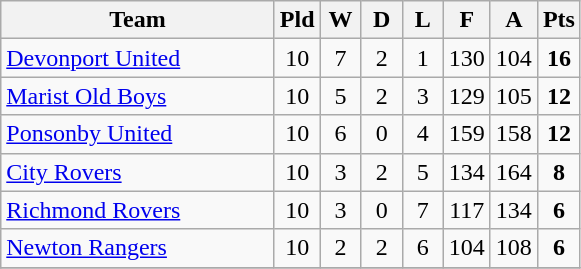<table class="wikitable" style="text-align:center;">
<tr>
<th width=175>Team</th>
<th width=20 abbr="Played">Pld</th>
<th width=20 abbr="Won">W</th>
<th width=20 abbr="Drawn">D</th>
<th width=20 abbr="Lost">L</th>
<th width=20 abbr="For">F</th>
<th width=20 abbr="Against">A</th>
<th width=20 abbr="Points">Pts</th>
</tr>
<tr>
<td style="text-align:left;"><a href='#'>Devonport United</a></td>
<td>10</td>
<td>7</td>
<td>2</td>
<td>1</td>
<td>130</td>
<td>104</td>
<td><strong>16</strong></td>
</tr>
<tr>
<td style="text-align:left;"><a href='#'>Marist Old Boys</a></td>
<td>10</td>
<td>5</td>
<td>2</td>
<td>3</td>
<td>129</td>
<td>105</td>
<td><strong>12</strong></td>
</tr>
<tr>
<td style="text-align:left;"><a href='#'>Ponsonby United</a></td>
<td>10</td>
<td>6</td>
<td>0</td>
<td>4</td>
<td>159</td>
<td>158</td>
<td><strong>12</strong></td>
</tr>
<tr>
<td style="text-align:left;"><a href='#'>City Rovers</a></td>
<td>10</td>
<td>3</td>
<td>2</td>
<td>5</td>
<td>134</td>
<td>164</td>
<td><strong>8</strong></td>
</tr>
<tr>
<td style="text-align:left;"><a href='#'>Richmond Rovers</a></td>
<td>10</td>
<td>3</td>
<td>0</td>
<td>7</td>
<td>117</td>
<td>134</td>
<td><strong>6</strong></td>
</tr>
<tr>
<td style="text-align:left;"><a href='#'>Newton Rangers</a></td>
<td>10</td>
<td>2</td>
<td>2</td>
<td>6</td>
<td>104</td>
<td>108</td>
<td><strong>6</strong></td>
</tr>
<tr>
</tr>
</table>
